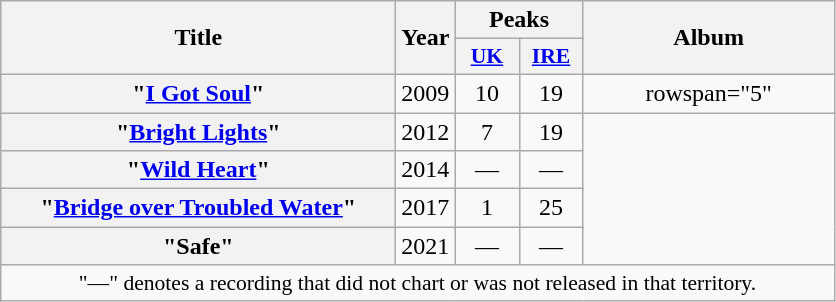<table class="wikitable plainrowheaders" style="text-align:center;">
<tr>
<th scope="col" rowspan="2" style="width:16em;">Title</th>
<th scope="col" rowspan="2" style="width:1em;">Year</th>
<th scope="col" colspan="2">Peaks</th>
<th scope="col" rowspan="2" style="width:10em;">Album</th>
</tr>
<tr>
<th scope="col" style="width:2.5em;font-size:90%;"><a href='#'>UK</a><br></th>
<th scope="col" style="width:2.5em;font-size:90%;"><a href='#'>IRE</a><br></th>
</tr>
<tr>
<th scope="row">"<a href='#'>I Got Soul</a>"<br></th>
<td>2009</td>
<td>10</td>
<td>19</td>
<td>rowspan="5" </td>
</tr>
<tr>
<th scope="row">"<a href='#'>Bright Lights</a>"<br></th>
<td>2012</td>
<td>7</td>
<td>19</td>
</tr>
<tr>
<th scope="row">"<a href='#'>Wild Heart</a>"<br></th>
<td>2014</td>
<td>—</td>
<td>—</td>
</tr>
<tr>
<th scope="row">"<a href='#'>Bridge over Troubled Water</a>"<br></th>
<td>2017</td>
<td>1</td>
<td>25</td>
</tr>
<tr>
<th scope="row">"Safe"<br></th>
<td>2021</td>
<td>—</td>
<td>—</td>
</tr>
<tr>
<td colspan="20" style="font-size:90%">"—" denotes a recording that did not chart or was not released in that territory.</td>
</tr>
</table>
